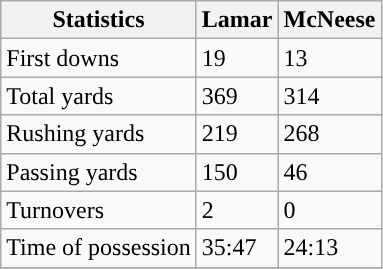<table class="wikitable" style="float: left;">
<tr>
<th>Statistics</th>
<th><strong>Lamar</strong></th>
<th><strong>McNeese</strong></th>
</tr>
<tr>
<td>First downs</td>
<td>19</td>
<td>13</td>
</tr>
<tr>
<td>Total yards</td>
<td>369</td>
<td>314</td>
</tr>
<tr>
<td>Rushing yards</td>
<td>219</td>
<td>268</td>
</tr>
<tr>
<td>Passing yards</td>
<td>150</td>
<td>46</td>
</tr>
<tr>
<td>Turnovers</td>
<td>2</td>
<td>0</td>
</tr>
<tr>
<td>Time of possession</td>
<td>35:47</td>
<td>24:13</td>
</tr>
<tr>
</tr>
</table>
